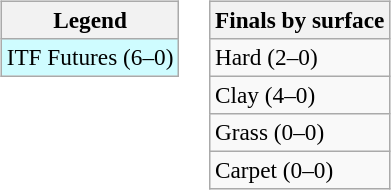<table>
<tr valign=top>
<td><br><table class=wikitable style=font-size:97%>
<tr>
<th>Legend</th>
</tr>
<tr bgcolor=cffcff>
<td>ITF Futures (6–0)</td>
</tr>
</table>
</td>
<td><br><table class=wikitable style=font-size:97%>
<tr>
<th>Finals by surface</th>
</tr>
<tr>
<td>Hard (2–0)</td>
</tr>
<tr>
<td>Clay (4–0)</td>
</tr>
<tr>
<td>Grass (0–0)</td>
</tr>
<tr>
<td>Carpet (0–0)</td>
</tr>
</table>
</td>
</tr>
</table>
